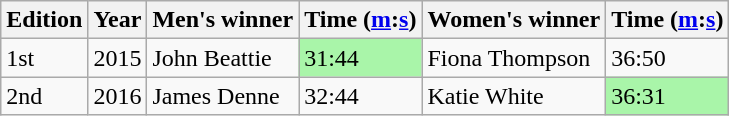<table class="wikitable sortable">
<tr>
<th class="unsortable">Edition</th>
<th>Year</th>
<th>Men's winner</th>
<th>Time (<a href='#'>m</a>:<a href='#'>s</a>)</th>
<th>Women's winner</th>
<th>Time (<a href='#'>m</a>:<a href='#'>s</a>)</th>
</tr>
<tr>
<td>1st</td>
<td>2015</td>
<td align=left>John Beattie</td>
<td bgcolor=#A9F5A9>31:44</td>
<td align=left>Fiona Thompson</td>
<td>36:50</td>
</tr>
<tr>
<td>2nd</td>
<td>2016</td>
<td align=left>James Denne</td>
<td>32:44</td>
<td align=left>Katie White</td>
<td bgcolor=#A9F5A9>36:31</td>
</tr>
</table>
